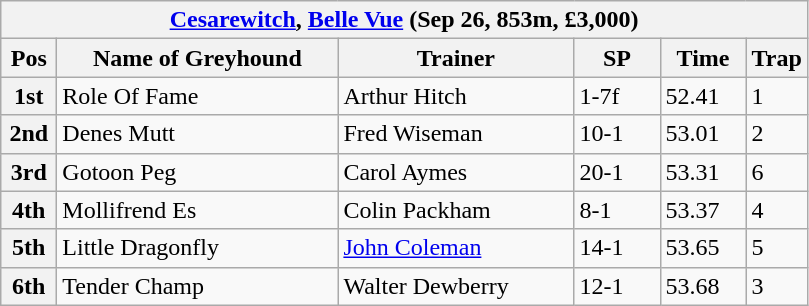<table class="wikitable">
<tr>
<th colspan="6"><a href='#'>Cesarewitch</a>, <a href='#'>Belle Vue</a> (Sep 26, 853m, £3,000)</th>
</tr>
<tr>
<th width=30>Pos</th>
<th width=180>Name of Greyhound</th>
<th width=150>Trainer</th>
<th width=50>SP</th>
<th width=50>Time</th>
<th width=30>Trap</th>
</tr>
<tr>
<th>1st</th>
<td>Role Of Fame</td>
<td>Arthur Hitch</td>
<td>1-7f</td>
<td>52.41</td>
<td>1</td>
</tr>
<tr>
<th>2nd</th>
<td>Denes Mutt</td>
<td>Fred Wiseman</td>
<td>10-1</td>
<td>53.01</td>
<td>2</td>
</tr>
<tr>
<th>3rd</th>
<td>Gotoon Peg</td>
<td>Carol Aymes</td>
<td>20-1</td>
<td>53.31</td>
<td>6</td>
</tr>
<tr>
<th>4th</th>
<td>Mollifrend Es</td>
<td>Colin Packham</td>
<td>8-1</td>
<td>53.37</td>
<td>4</td>
</tr>
<tr>
<th>5th</th>
<td>Little Dragonfly</td>
<td><a href='#'>John Coleman</a></td>
<td>14-1</td>
<td>53.65</td>
<td>5</td>
</tr>
<tr>
<th>6th</th>
<td>Tender Champ</td>
<td>Walter Dewberry</td>
<td>12-1</td>
<td>53.68</td>
<td>3</td>
</tr>
</table>
